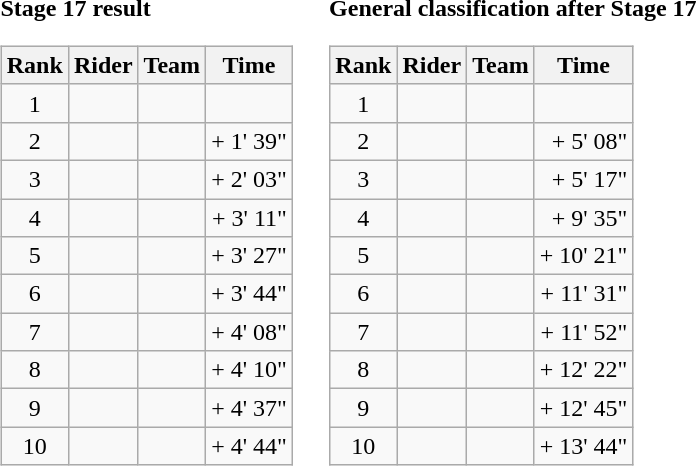<table>
<tr>
<td><strong>Stage 17 result</strong><br><table class="wikitable">
<tr>
<th scope="col">Rank</th>
<th scope="col">Rider</th>
<th scope="col">Team</th>
<th scope="col">Time</th>
</tr>
<tr>
<td style="text-align:center;">1</td>
<td></td>
<td></td>
<td style="text-align:right;"></td>
</tr>
<tr>
<td style="text-align:center;">2</td>
<td></td>
<td></td>
<td style="text-align:right;">+ 1' 39"</td>
</tr>
<tr>
<td style="text-align:center;">3</td>
<td></td>
<td></td>
<td style="text-align:right;">+ 2' 03"</td>
</tr>
<tr>
<td style="text-align:center;">4</td>
<td></td>
<td></td>
<td style="text-align:right;">+ 3' 11"</td>
</tr>
<tr>
<td style="text-align:center;">5</td>
<td></td>
<td></td>
<td style="text-align:right;">+ 3' 27"</td>
</tr>
<tr>
<td style="text-align:center;">6</td>
<td></td>
<td></td>
<td style="text-align:right;">+ 3' 44"</td>
</tr>
<tr>
<td style="text-align:center;">7</td>
<td></td>
<td></td>
<td style="text-align:right;">+ 4' 08"</td>
</tr>
<tr>
<td style="text-align:center;">8</td>
<td></td>
<td></td>
<td style="text-align:right;">+ 4' 10"</td>
</tr>
<tr>
<td style="text-align:center;">9</td>
<td></td>
<td></td>
<td style="text-align:right;">+ 4' 37"</td>
</tr>
<tr>
<td style="text-align:center;">10</td>
<td></td>
<td></td>
<td style="text-align:right;">+ 4' 44"</td>
</tr>
</table>
</td>
<td></td>
<td><strong>General classification after Stage 17</strong><br><table class="wikitable">
<tr>
<th scope="col">Rank</th>
<th scope="col">Rider</th>
<th scope="col">Team</th>
<th scope="col">Time</th>
</tr>
<tr>
<td style="text-align:center;">1</td>
<td></td>
<td></td>
<td style="text-align:right;"></td>
</tr>
<tr>
<td style="text-align:center;">2</td>
<td></td>
<td></td>
<td style="text-align:right;">+ 5' 08"</td>
</tr>
<tr>
<td style="text-align:center;">3</td>
<td></td>
<td></td>
<td style="text-align:right;">+ 5' 17"</td>
</tr>
<tr>
<td style="text-align:center;">4</td>
<td></td>
<td></td>
<td style="text-align:right;">+ 9' 35"</td>
</tr>
<tr>
<td style="text-align:center;">5</td>
<td></td>
<td></td>
<td style="text-align:right;">+ 10' 21"</td>
</tr>
<tr>
<td style="text-align:center;">6</td>
<td></td>
<td></td>
<td style="text-align:right;">+ 11' 31"</td>
</tr>
<tr>
<td style="text-align:center;">7</td>
<td></td>
<td></td>
<td style="text-align:right;">+ 11' 52"</td>
</tr>
<tr>
<td style="text-align:center;">8</td>
<td></td>
<td></td>
<td style="text-align:right;">+ 12' 22"</td>
</tr>
<tr>
<td style="text-align:center;">9</td>
<td></td>
<td></td>
<td style="text-align:right;">+ 12' 45"</td>
</tr>
<tr>
<td style="text-align:center;">10</td>
<td></td>
<td></td>
<td style="text-align:right;">+ 13' 44"</td>
</tr>
</table>
</td>
</tr>
</table>
